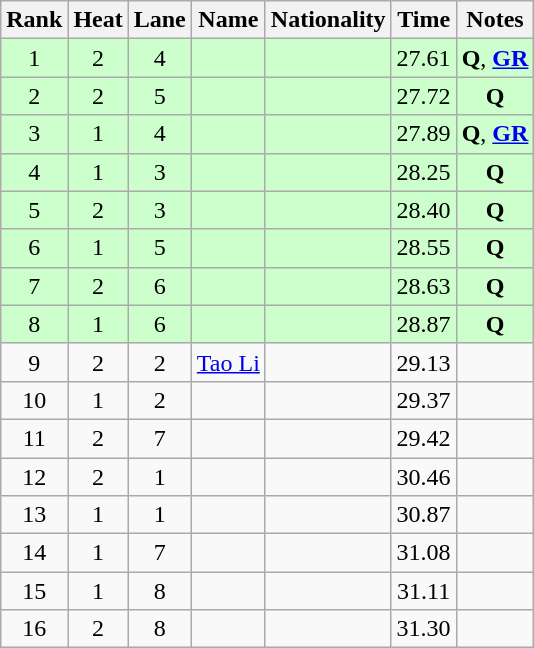<table class="wikitable sortable" style="text-align:center">
<tr>
<th>Rank</th>
<th>Heat</th>
<th>Lane</th>
<th>Name</th>
<th>Nationality</th>
<th>Time</th>
<th>Notes</th>
</tr>
<tr bgcolor=ccffcc>
<td>1</td>
<td>2</td>
<td>4</td>
<td align=left></td>
<td align=left></td>
<td>27.61</td>
<td><strong>Q</strong>, <strong><a href='#'>GR</a></strong></td>
</tr>
<tr bgcolor=ccffcc>
<td>2</td>
<td>2</td>
<td>5</td>
<td align=left></td>
<td align=left></td>
<td>27.72</td>
<td><strong>Q</strong></td>
</tr>
<tr bgcolor=ccffcc>
<td>3</td>
<td>1</td>
<td>4</td>
<td align=left></td>
<td align=left></td>
<td>27.89</td>
<td><strong>Q</strong>, <strong><a href='#'>GR</a></strong></td>
</tr>
<tr bgcolor=ccffcc>
<td>4</td>
<td>1</td>
<td>3</td>
<td align=left></td>
<td align=left></td>
<td>28.25</td>
<td><strong>Q</strong></td>
</tr>
<tr bgcolor=ccffcc>
<td>5</td>
<td>2</td>
<td>3</td>
<td align=left></td>
<td align=left></td>
<td>28.40</td>
<td><strong>Q</strong></td>
</tr>
<tr bgcolor=ccffcc>
<td>6</td>
<td>1</td>
<td>5</td>
<td align=left></td>
<td align=left></td>
<td>28.55</td>
<td><strong>Q</strong></td>
</tr>
<tr bgcolor=ccffcc>
<td>7</td>
<td>2</td>
<td>6</td>
<td align=left></td>
<td align=left></td>
<td>28.63</td>
<td><strong>Q</strong></td>
</tr>
<tr bgcolor=ccffcc>
<td>8</td>
<td>1</td>
<td>6</td>
<td align=left></td>
<td align=left></td>
<td>28.87</td>
<td><strong>Q</strong></td>
</tr>
<tr>
<td>9</td>
<td>2</td>
<td>2</td>
<td align=left><a href='#'>Tao Li</a></td>
<td align=left></td>
<td>29.13</td>
<td></td>
</tr>
<tr>
<td>10</td>
<td>1</td>
<td>2</td>
<td align=left></td>
<td align=left></td>
<td>29.37</td>
<td></td>
</tr>
<tr>
<td>11</td>
<td>2</td>
<td>7</td>
<td align=left></td>
<td align=left></td>
<td>29.42</td>
<td></td>
</tr>
<tr>
<td>12</td>
<td>2</td>
<td>1</td>
<td align=left></td>
<td align=left></td>
<td>30.46</td>
<td></td>
</tr>
<tr>
<td>13</td>
<td>1</td>
<td>1</td>
<td align=left></td>
<td align=left></td>
<td>30.87</td>
<td></td>
</tr>
<tr>
<td>14</td>
<td>1</td>
<td>7</td>
<td align=left></td>
<td align=left></td>
<td>31.08</td>
<td></td>
</tr>
<tr>
<td>15</td>
<td>1</td>
<td>8</td>
<td align=left></td>
<td align=left></td>
<td>31.11</td>
<td></td>
</tr>
<tr>
<td>16</td>
<td>2</td>
<td>8</td>
<td align=left></td>
<td align=left></td>
<td>31.30</td>
<td></td>
</tr>
</table>
